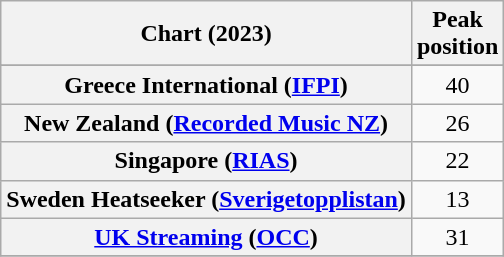<table class="wikitable sortable plainrowheaders" style="text-align:center">
<tr>
<th scope="col">Chart (2023)</th>
<th scope="col">Peak<br>position</th>
</tr>
<tr>
</tr>
<tr>
</tr>
<tr>
<th scope="row">Greece International (<a href='#'>IFPI</a>)</th>
<td>40</td>
</tr>
<tr>
<th scope="row">New Zealand (<a href='#'>Recorded Music NZ</a>)</th>
<td>26</td>
</tr>
<tr>
<th scope="row">Singapore (<a href='#'>RIAS</a>)</th>
<td>22</td>
</tr>
<tr>
<th scope="row">Sweden Heatseeker (<a href='#'>Sverigetopplistan</a>)</th>
<td>13</td>
</tr>
<tr>
<th scope="row"><a href='#'>UK Streaming</a> (<a href='#'>OCC</a>)</th>
<td>31</td>
</tr>
<tr>
</tr>
</table>
